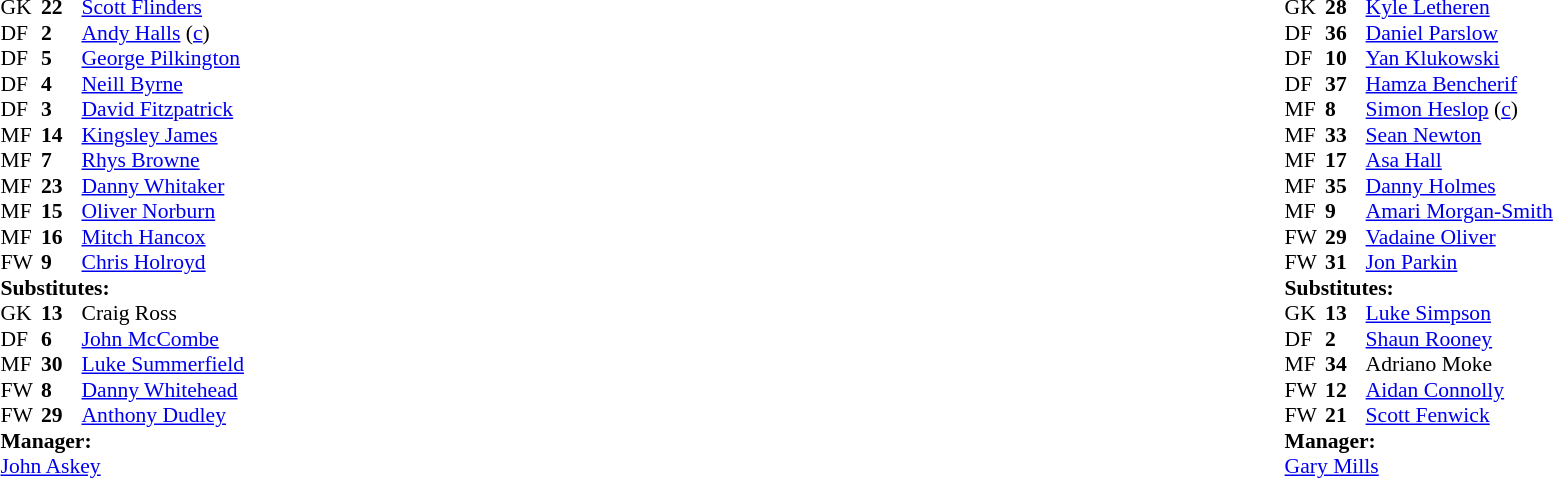<table width="100%">
<tr>
<td valign="top" width="50%"><br><table style="font-size: 90%" cellspacing="0" cellpadding="0">
<tr>
<th width=27></th>
<th width=27></th>
</tr>
<tr>
<td>GK</td>
<td><strong>22</strong></td>
<td> <a href='#'>Scott Flinders</a></td>
</tr>
<tr>
<td>DF</td>
<td><strong>2</strong></td>
<td> <a href='#'>Andy Halls</a> (<a href='#'>c</a>)</td>
</tr>
<tr>
<td>DF</td>
<td><strong>5</strong></td>
<td> <a href='#'>George Pilkington</a></td>
</tr>
<tr>
<td>DF</td>
<td><strong>4</strong></td>
<td> <a href='#'>Neill Byrne</a></td>
<td></td>
<td></td>
</tr>
<tr>
<td>DF</td>
<td><strong>3</strong></td>
<td> <a href='#'>David Fitzpatrick</a></td>
</tr>
<tr>
<td>MF</td>
<td><strong>14</strong></td>
<td> <a href='#'>Kingsley James</a></td>
</tr>
<tr>
<td>MF</td>
<td><strong>7</strong></td>
<td> <a href='#'>Rhys Browne</a></td>
</tr>
<tr>
<td>MF</td>
<td><strong>23</strong></td>
<td> <a href='#'>Danny Whitaker</a></td>
</tr>
<tr>
<td>MF</td>
<td><strong>15</strong></td>
<td> <a href='#'>Oliver Norburn</a></td>
<td></td>
<td></td>
</tr>
<tr>
<td>MF</td>
<td><strong>16</strong></td>
<td> <a href='#'>Mitch Hancox</a></td>
<td></td>
<td></td>
</tr>
<tr>
<td>FW</td>
<td><strong>9</strong></td>
<td> <a href='#'>Chris Holroyd</a></td>
</tr>
<tr>
<td colspan=3><strong>Substitutes:</strong></td>
</tr>
<tr>
<td>GK</td>
<td><strong>13</strong></td>
<td> Craig Ross</td>
</tr>
<tr>
<td>DF</td>
<td><strong>6</strong></td>
<td> <a href='#'>John McCombe</a></td>
<td></td>
<td></td>
</tr>
<tr>
<td>MF</td>
<td><strong>30</strong></td>
<td> <a href='#'>Luke Summerfield</a></td>
<td></td>
<td></td>
</tr>
<tr>
<td>FW</td>
<td><strong>8</strong></td>
<td> <a href='#'>Danny Whitehead</a></td>
</tr>
<tr>
<td>FW</td>
<td><strong>29</strong></td>
<td> <a href='#'>Anthony Dudley</a></td>
<td></td>
<td></td>
</tr>
<tr>
<td colspan=3><strong>Manager:</strong> <br> <a href='#'>John Askey</a></td>
</tr>
<tr>
<td colspan=4></td>
</tr>
</table>
</td>
<td></td>
<td valign="top" width="100%"><br><table style="font-size: 90%" cellspacing="0" cellpadding="0" align=center>
<tr>
<th width=27></th>
<th width=27></th>
</tr>
<tr>
<td>GK</td>
<td><strong>28</strong></td>
<td> <a href='#'>Kyle Letheren</a></td>
</tr>
<tr>
<td>DF</td>
<td><strong>36</strong></td>
<td> <a href='#'>Daniel Parslow</a></td>
</tr>
<tr>
<td>DF</td>
<td><strong>10</strong></td>
<td> <a href='#'>Yan Klukowski</a></td>
<td></td>
<td></td>
</tr>
<tr>
<td>DF</td>
<td><strong>37</strong></td>
<td> <a href='#'>Hamza Bencherif</a></td>
</tr>
<tr>
<td>MF</td>
<td><strong>8</strong></td>
<td> <a href='#'>Simon Heslop</a> (<a href='#'>c</a>)</td>
</tr>
<tr>
<td>MF</td>
<td><strong>33</strong></td>
<td> <a href='#'>Sean Newton</a></td>
</tr>
<tr>
<td>MF</td>
<td><strong>17</strong></td>
<td> <a href='#'>Asa Hall</a></td>
<td></td>
<td></td>
</tr>
<tr>
<td>MF</td>
<td><strong>35</strong></td>
<td> <a href='#'>Danny Holmes</a></td>
<td></td>
<td></td>
</tr>
<tr>
<td>MF</td>
<td><strong>9</strong></td>
<td> <a href='#'>Amari Morgan-Smith</a></td>
</tr>
<tr>
<td>FW</td>
<td><strong>29</strong></td>
<td> <a href='#'>Vadaine Oliver</a></td>
</tr>
<tr>
<td>FW</td>
<td><strong>31</strong></td>
<td> <a href='#'>Jon Parkin</a></td>
</tr>
<tr>
<td colspan=3><strong>Substitutes:</strong></td>
</tr>
<tr>
<td>GK</td>
<td><strong>13</strong></td>
<td> <a href='#'>Luke Simpson</a></td>
</tr>
<tr>
<td>DF</td>
<td><strong>2</strong></td>
<td> <a href='#'>Shaun Rooney</a></td>
<td></td>
<td></td>
</tr>
<tr>
<td>MF</td>
<td><strong>34</strong></td>
<td> Adriano Moke</td>
<td></td>
<td></td>
</tr>
<tr>
<td>FW</td>
<td><strong>12</strong></td>
<td> <a href='#'>Aidan Connolly</a></td>
<td></td>
<td></td>
</tr>
<tr>
<td>FW</td>
<td><strong>21</strong></td>
<td> <a href='#'>Scott Fenwick</a></td>
</tr>
<tr>
<td colspan=3><strong>Manager:</strong> <br>  <a href='#'>Gary Mills</a></td>
</tr>
<tr>
<td colspan=4></td>
</tr>
</table>
</td>
</tr>
</table>
